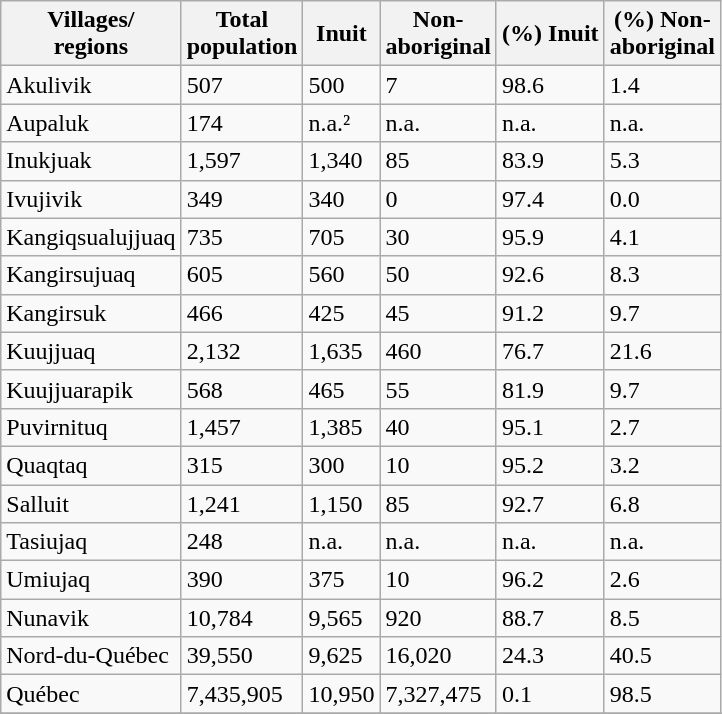<table class="wikitable">
<tr>
<th scope="col" rowspan=1>Villages/<br>regions</th>
<th scope="col" rowspan=1>Total<br>population</th>
<th scope="col" rowspan=1>Inuit</th>
<th scope="col" rowspan=1>Non-<br>aboriginal</th>
<th scope="col" rowspan=1>(%) Inuit</th>
<th scope="col" rowspan=1>(%) Non-<br>aboriginal</th>
</tr>
<tr>
<td>Akulivik</td>
<td>507</td>
<td>500</td>
<td>7</td>
<td>98.6</td>
<td>1.4</td>
</tr>
<tr>
<td>Aupaluk</td>
<td>174</td>
<td>n.a.²</td>
<td>n.a.</td>
<td>n.a.</td>
<td>n.a.</td>
</tr>
<tr>
<td>Inukjuak</td>
<td>1,597</td>
<td>1,340</td>
<td>85</td>
<td>83.9</td>
<td>5.3</td>
</tr>
<tr>
<td>Ivujivik</td>
<td>349</td>
<td>340</td>
<td>0</td>
<td>97.4</td>
<td>0.0</td>
</tr>
<tr>
<td>Kangiqsualujjuaq</td>
<td>735</td>
<td>705</td>
<td>30</td>
<td>95.9</td>
<td>4.1</td>
</tr>
<tr>
<td>Kangirsujuaq</td>
<td>605</td>
<td>560</td>
<td>50</td>
<td>92.6</td>
<td>8.3</td>
</tr>
<tr>
<td>Kangirsuk</td>
<td>466</td>
<td>425</td>
<td>45</td>
<td>91.2</td>
<td>9.7</td>
</tr>
<tr>
<td>Kuujjuaq</td>
<td>2,132</td>
<td>1,635</td>
<td>460</td>
<td>76.7</td>
<td>21.6</td>
</tr>
<tr>
<td>Kuujjuarapik</td>
<td>568</td>
<td>465</td>
<td>55</td>
<td>81.9</td>
<td>9.7</td>
</tr>
<tr>
<td>Puvirnituq</td>
<td>1,457</td>
<td>1,385</td>
<td>40</td>
<td>95.1</td>
<td>2.7</td>
</tr>
<tr>
<td>Quaqtaq</td>
<td>315</td>
<td>300</td>
<td>10</td>
<td>95.2</td>
<td>3.2</td>
</tr>
<tr>
<td>Salluit</td>
<td>1,241</td>
<td>1,150</td>
<td>85</td>
<td>92.7</td>
<td>6.8</td>
</tr>
<tr>
<td>Tasiujaq</td>
<td>248</td>
<td>n.a.</td>
<td>n.a.</td>
<td>n.a.</td>
<td>n.a.</td>
</tr>
<tr>
<td>Umiujaq</td>
<td>390</td>
<td>375</td>
<td>10</td>
<td>96.2</td>
<td>2.6</td>
</tr>
<tr>
<td>Nunavik</td>
<td>10,784</td>
<td>9,565</td>
<td>920</td>
<td>88.7</td>
<td>8.5</td>
</tr>
<tr>
<td>Nord-du-Québec</td>
<td>39,550</td>
<td>9,625</td>
<td>16,020</td>
<td>24.3</td>
<td>40.5</td>
</tr>
<tr>
<td>Québec</td>
<td>7,435,905</td>
<td>10,950</td>
<td>7,327,475</td>
<td>0.1</td>
<td>98.5</td>
</tr>
<tr>
</tr>
</table>
